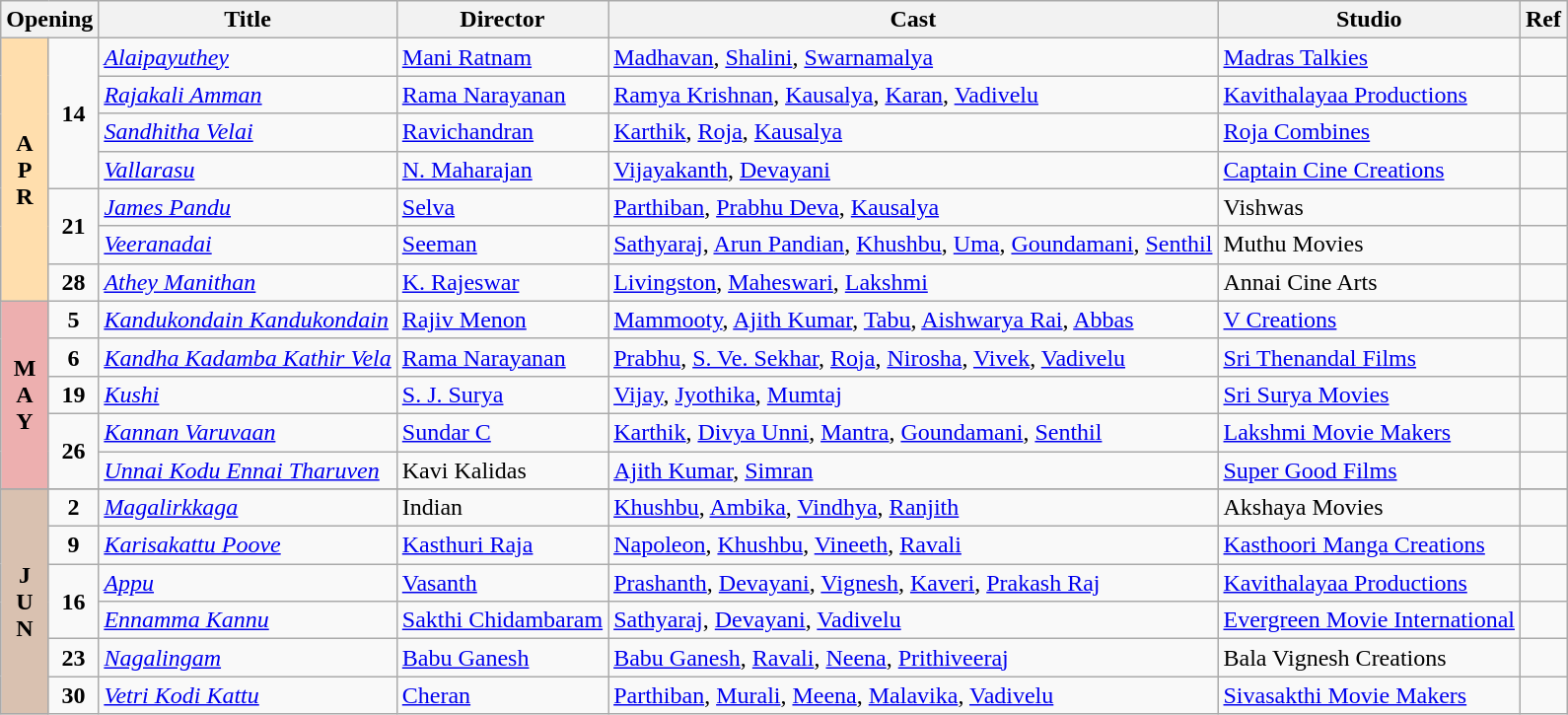<table class="wikitable">
<tr>
<th colspan="2">Opening</th>
<th>Title</th>
<th>Director</th>
<th>Cast</th>
<th>Studio</th>
<th>Ref</th>
</tr>
<tr April!>
<td rowspan="7" valign="center" align="center" style="background:#FFDEAD;"><strong>A<br>P<br>R</strong></td>
<td rowspan="4" align="center"><strong>14</strong></td>
<td><em><a href='#'>Alaipayuthey</a></em></td>
<td><a href='#'>Mani Ratnam</a></td>
<td><a href='#'>Madhavan</a>, <a href='#'>Shalini</a>, <a href='#'>Swarnamalya</a></td>
<td><a href='#'>Madras Talkies</a></td>
<td></td>
</tr>
<tr>
<td><em><a href='#'>Rajakali Amman</a></em></td>
<td><a href='#'>Rama Narayanan</a></td>
<td><a href='#'>Ramya Krishnan</a>, <a href='#'>Kausalya</a>, <a href='#'>Karan</a>, <a href='#'>Vadivelu</a></td>
<td><a href='#'>Kavithalayaa Productions</a></td>
<td></td>
</tr>
<tr>
<td><em><a href='#'>Sandhitha Velai</a></em></td>
<td><a href='#'>Ravichandran</a></td>
<td><a href='#'>Karthik</a>, <a href='#'>Roja</a>, <a href='#'>Kausalya</a></td>
<td><a href='#'>Roja Combines</a></td>
<td></td>
</tr>
<tr>
<td><em><a href='#'>Vallarasu</a></em></td>
<td><a href='#'>N. Maharajan</a></td>
<td><a href='#'>Vijayakanth</a>, <a href='#'>Devayani</a></td>
<td><a href='#'>Captain Cine Creations</a></td>
<td></td>
</tr>
<tr>
<td rowspan="2" align="center"><strong>21</strong></td>
<td><em><a href='#'>James Pandu</a></em></td>
<td><a href='#'>Selva</a></td>
<td><a href='#'>Parthiban</a>, <a href='#'>Prabhu Deva</a>, <a href='#'>Kausalya</a></td>
<td>Vishwas</td>
<td></td>
</tr>
<tr>
<td><em><a href='#'>Veeranadai</a></em></td>
<td><a href='#'>Seeman</a></td>
<td><a href='#'>Sathyaraj</a>, <a href='#'>Arun Pandian</a>, <a href='#'>Khushbu</a>, <a href='#'>Uma</a>, <a href='#'>Goundamani</a>, <a href='#'>Senthil</a></td>
<td>Muthu Movies</td>
<td></td>
</tr>
<tr>
<td rowspan="1" align="center"><strong>28</strong></td>
<td><em><a href='#'>Athey Manithan</a></em></td>
<td><a href='#'>K. Rajeswar</a></td>
<td><a href='#'>Livingston</a>, <a href='#'>Maheswari</a>, <a href='#'>Lakshmi</a></td>
<td>Annai Cine Arts</td>
<td></td>
</tr>
<tr May!>
<td rowspan="5" valign="center" align="center" style="background:#edafaf;"><strong>M<br>A<br>Y</strong></td>
<td rowspan="1" align="center"><strong>5</strong></td>
<td><em><a href='#'>Kandukondain Kandukondain</a></em></td>
<td><a href='#'>Rajiv Menon</a></td>
<td><a href='#'>Mammooty</a>, <a href='#'>Ajith Kumar</a>, <a href='#'>Tabu</a>, <a href='#'>Aishwarya Rai</a>, <a href='#'>Abbas</a></td>
<td><a href='#'>V Creations</a></td>
<td></td>
</tr>
<tr>
<td rowspan="1" align="center"><strong>6</strong></td>
<td><em><a href='#'>Kandha Kadamba Kathir Vela</a></em></td>
<td><a href='#'>Rama Narayanan</a></td>
<td><a href='#'>Prabhu</a>, <a href='#'>S. Ve. Sekhar</a>, <a href='#'>Roja</a>, <a href='#'>Nirosha</a>, <a href='#'>Vivek</a>, <a href='#'>Vadivelu</a></td>
<td><a href='#'>Sri Thenandal Films</a></td>
<td></td>
</tr>
<tr>
<td rowspan="1" align="center"><strong>19</strong></td>
<td><em><a href='#'>Kushi</a></em></td>
<td><a href='#'>S. J. Surya</a></td>
<td><a href='#'>Vijay</a>, <a href='#'>Jyothika</a>, <a href='#'>Mumtaj</a></td>
<td><a href='#'>Sri Surya Movies</a></td>
<td></td>
</tr>
<tr>
<td rowspan="2" align="center"><strong>26</strong></td>
<td><em><a href='#'>Kannan Varuvaan</a></em></td>
<td><a href='#'>Sundar C</a></td>
<td><a href='#'>Karthik</a>, <a href='#'>Divya Unni</a>, <a href='#'>Mantra</a>, <a href='#'>Goundamani</a>, <a href='#'>Senthil</a></td>
<td><a href='#'>Lakshmi Movie Makers</a></td>
<td></td>
</tr>
<tr>
<td><em><a href='#'>Unnai Kodu Ennai Tharuven</a></em></td>
<td>Kavi Kalidas</td>
<td><a href='#'>Ajith Kumar</a>, <a href='#'>Simran</a></td>
<td><a href='#'>Super Good Films</a></td>
<td></td>
</tr>
<tr>
</tr>
<tr June!>
<td rowspan="6" valign="center" align="center" style="background:#d9c1b0;"><strong>J<br>U<br>N</strong></td>
<td rowspan="1" align="center"><strong>2</strong></td>
<td><em><a href='#'>Magalirkkaga</a></em></td>
<td>Indian</td>
<td><a href='#'>Khushbu</a>, <a href='#'>Ambika</a>, <a href='#'>Vindhya</a>, <a href='#'>Ranjith</a></td>
<td>Akshaya Movies</td>
<td></td>
</tr>
<tr>
<td rowspan="1" align="center"><strong>9</strong></td>
<td><em><a href='#'>Karisakattu Poove</a></em></td>
<td><a href='#'>Kasthuri Raja</a></td>
<td><a href='#'>Napoleon</a>, <a href='#'>Khushbu</a>, <a href='#'>Vineeth</a>, <a href='#'>Ravali</a></td>
<td><a href='#'>Kasthoori Manga Creations</a></td>
<td></td>
</tr>
<tr>
<td rowspan="2" align="center"><strong>16</strong></td>
<td><em><a href='#'>Appu</a></em></td>
<td><a href='#'>Vasanth</a></td>
<td><a href='#'>Prashanth</a>, <a href='#'>Devayani</a>, <a href='#'>Vignesh</a>, <a href='#'>Kaveri</a>, <a href='#'>Prakash Raj</a></td>
<td><a href='#'>Kavithalayaa Productions</a></td>
<td></td>
</tr>
<tr>
<td><em><a href='#'>Ennamma Kannu</a></em></td>
<td><a href='#'>Sakthi Chidambaram</a></td>
<td><a href='#'>Sathyaraj</a>, <a href='#'>Devayani</a>, <a href='#'>Vadivelu</a></td>
<td><a href='#'>Evergreen Movie International</a></td>
<td></td>
</tr>
<tr>
<td rowspan="1" align="center"><strong>23</strong></td>
<td><em><a href='#'>Nagalingam</a></em></td>
<td><a href='#'>Babu Ganesh</a></td>
<td><a href='#'>Babu Ganesh</a>, <a href='#'>Ravali</a>, <a href='#'>Neena</a>, <a href='#'>Prithiveeraj</a></td>
<td>Bala Vignesh Creations</td>
<td></td>
</tr>
<tr>
<td rowspan="1" align="center"><strong>30</strong></td>
<td><em><a href='#'>Vetri Kodi Kattu</a></em></td>
<td><a href='#'>Cheran</a></td>
<td><a href='#'>Parthiban</a>, <a href='#'>Murali</a>, <a href='#'>Meena</a>, <a href='#'>Malavika</a>, <a href='#'>Vadivelu</a></td>
<td><a href='#'>Sivasakthi Movie Makers</a></td>
<td></td>
</tr>
</table>
